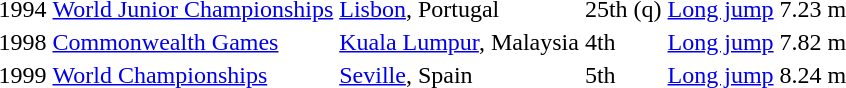<table>
<tr>
<td>1994</td>
<td><a href='#'>World Junior Championships</a></td>
<td><a href='#'>Lisbon</a>, Portugal</td>
<td>25th (q)</td>
<td><a href='#'>Long jump</a></td>
<td>7.23 m</td>
</tr>
<tr>
<td>1998</td>
<td><a href='#'>Commonwealth Games</a></td>
<td><a href='#'>Kuala Lumpur</a>, Malaysia</td>
<td>4th</td>
<td><a href='#'>Long jump</a></td>
<td>7.82 m</td>
</tr>
<tr>
<td>1999</td>
<td><a href='#'>World Championships</a></td>
<td><a href='#'>Seville</a>, Spain</td>
<td>5th</td>
<td><a href='#'>Long jump</a></td>
<td>8.24 m</td>
</tr>
</table>
